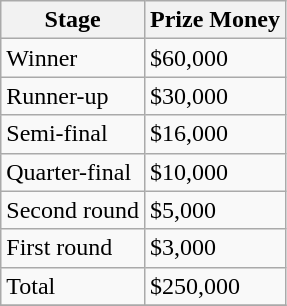<table class="wikitable sortable">
<tr>
<th>Stage</th>
<th>Prize Money</th>
</tr>
<tr>
<td>Winner</td>
<td>$60,000</td>
</tr>
<tr>
<td>Runner-up</td>
<td>$30,000</td>
</tr>
<tr>
<td>Semi-final</td>
<td>$16,000</td>
</tr>
<tr>
<td>Quarter-final</td>
<td>$10,000</td>
</tr>
<tr>
<td>Second round</td>
<td>$5,000</td>
</tr>
<tr>
<td>First round</td>
<td>$3,000</td>
</tr>
<tr>
<td>Total</td>
<td>$250,000</td>
</tr>
<tr>
</tr>
</table>
